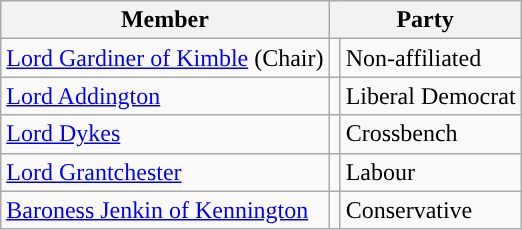<table class=wikitable>
<tr>
<th>Member</th>
<th colspan=2>Party</th>
</tr>
<tr>
<td><a href='#'>Lord Gardiner of Kimble</a> (Chair)</td>
<td style="background:"></td>
<td>Non-affiliated</td>
</tr>
<tr>
<td><a href='#'>Lord Addington</a></td>
<td style="background:"></td>
<td>Liberal Democrat</td>
</tr>
<tr>
<td><a href='#'>Lord Dykes</a></td>
<td style="background:"></td>
<td>Crossbench</td>
</tr>
<tr>
<td><a href='#'>Lord Grantchester</a></td>
<td style="background:"></td>
<td>Labour</td>
</tr>
<tr>
<td><a href='#'>Baroness Jenkin of Kennington</a></td>
<td style="background:"></td>
<td>Conservative</td>
</tr>
</table>
